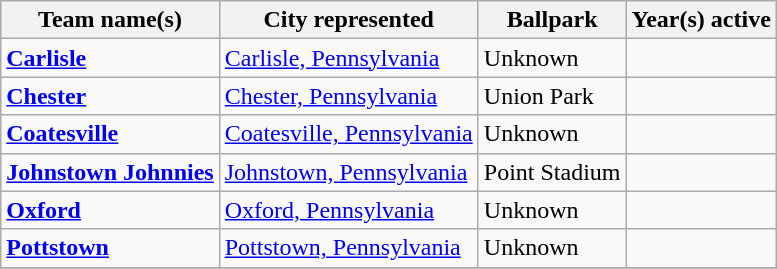<table class="wikitable">
<tr>
<th>Team name(s)</th>
<th>City represented</th>
<th>Ballpark</th>
<th>Year(s) active</th>
</tr>
<tr>
<td><strong><a href='#'>Carlisle</a></strong></td>
<td><a href='#'>Carlisle, Pennsylvania</a></td>
<td>Unknown</td>
<td></td>
</tr>
<tr>
<td><strong><a href='#'>Chester</a></strong></td>
<td><a href='#'>Chester, Pennsylvania</a></td>
<td>Union Park</td>
<td></td>
</tr>
<tr>
<td><strong><a href='#'>Coatesville</a></strong></td>
<td><a href='#'>Coatesville, Pennsylvania</a></td>
<td>Unknown</td>
<td></td>
</tr>
<tr>
<td><strong><a href='#'>Johnstown Johnnies</a></strong></td>
<td><a href='#'>Johnstown, Pennsylvania</a></td>
<td>Point Stadium</td>
<td></td>
</tr>
<tr>
<td><strong><a href='#'>Oxford</a></strong></td>
<td><a href='#'>Oxford, Pennsylvania</a></td>
<td>Unknown</td>
<td></td>
</tr>
<tr>
<td><strong><a href='#'>Pottstown</a></strong></td>
<td><a href='#'>Pottstown, Pennsylvania</a></td>
<td>Unknown</td>
<td></td>
</tr>
<tr>
</tr>
</table>
